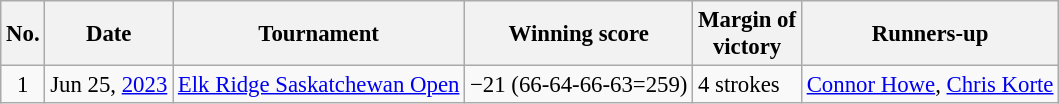<table class="wikitable" style="font-size:95%;">
<tr>
<th>No.</th>
<th>Date</th>
<th>Tournament</th>
<th>Winning score</th>
<th>Margin of<br>victory</th>
<th>Runners-up</th>
</tr>
<tr>
<td align=center>1</td>
<td align=right>Jun 25, <a href='#'>2023</a></td>
<td><a href='#'>Elk Ridge Saskatchewan Open</a></td>
<td>−21 (66-64-66-63=259)</td>
<td>4 strokes</td>
<td> <a href='#'>Connor Howe</a>,  <a href='#'>Chris Korte</a></td>
</tr>
</table>
